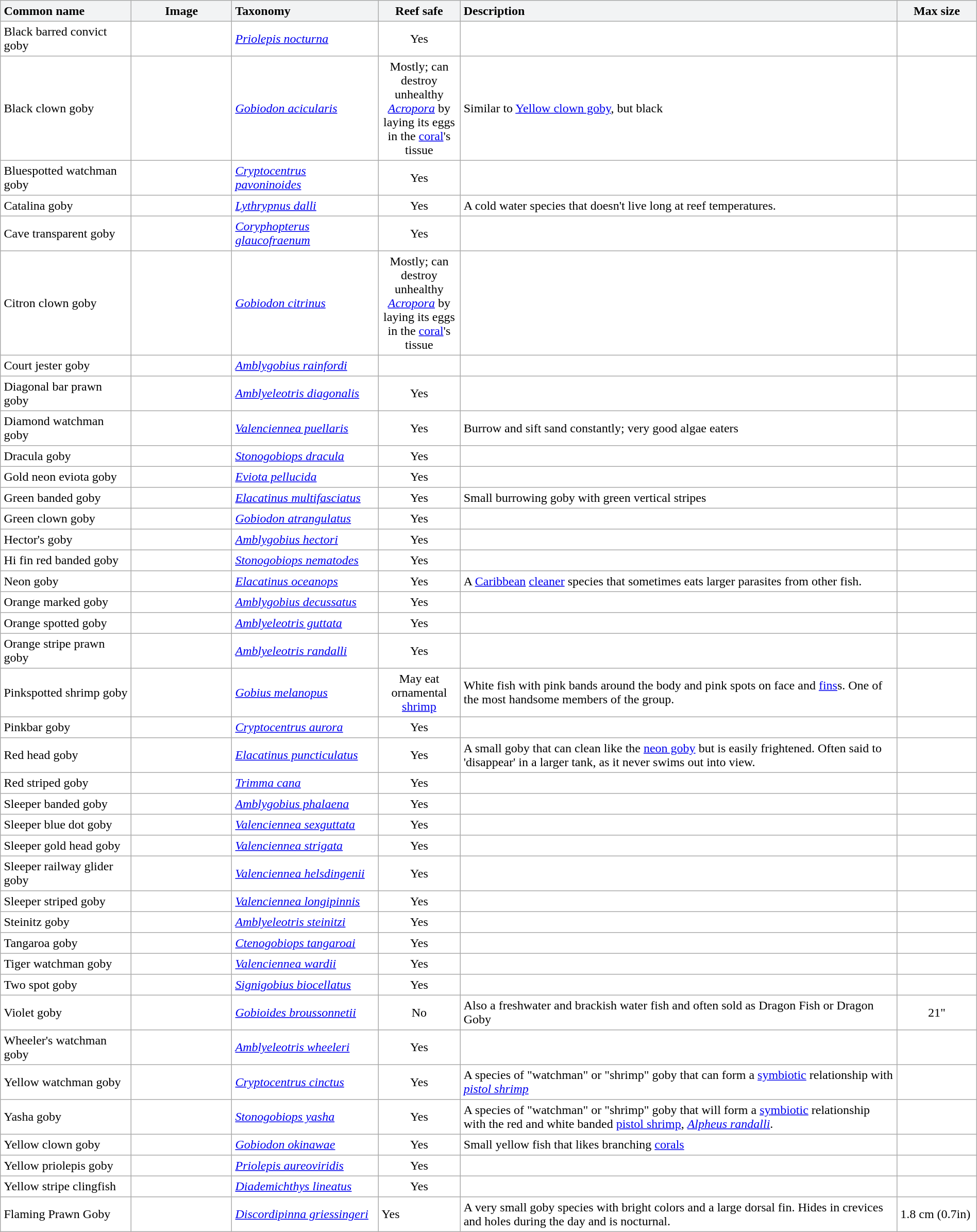<table class="sortable collapsible" cellpadding="4" width="100%" border="1" style="border:1px solid #aaa; border-collapse:collapse">
<tr>
<th align="left" style="background:#F2F3F4" width="170px">Common name</th>
<th style="background:#F2F3F4" width="130px" class="unsortable">Image</th>
<th align="left" style="background:#F2F3F4" width="190px">Taxonomy</th>
<th style="background:#F2F3F4" width="100px">Reef safe</th>
<th align="left" style="background:#F2F3F4" width="610px" class="unsortable">Description</th>
<th style="background:#F2F3F4" width="100px">Max size</th>
</tr>
<tr>
<td>Black barred convict goby</td>
<td></td>
<td><em><a href='#'>Priolepis nocturna</a></em></td>
<td align="center">Yes</td>
<td></td>
<td align="center"></td>
</tr>
<tr>
<td>Black clown goby</td>
<td></td>
<td><em><a href='#'>Gobiodon acicularis</a></em></td>
<td align="center">Mostly; can destroy unhealthy <em><a href='#'>Acropora</a></em> by laying its eggs in the <a href='#'>coral</a>'s tissue</td>
<td>Similar to <a href='#'>Yellow clown goby</a>, but black</td>
<td></td>
</tr>
<tr>
<td>Bluespotted watchman goby</td>
<td></td>
<td><em><a href='#'>Cryptocentrus pavoninoides</a></em></td>
<td align="center">Yes</td>
<td></td>
<td align="center"></td>
</tr>
<tr>
<td>Catalina goby</td>
<td></td>
<td><em><a href='#'>Lythrypnus dalli</a></em></td>
<td align="center">Yes</td>
<td>A cold water species that doesn't live long at reef temperatures.</td>
<td align="center"></td>
</tr>
<tr>
<td>Cave transparent goby</td>
<td></td>
<td><em><a href='#'>Coryphopterus glaucofraenum</a></em></td>
<td align="center">Yes</td>
<td></td>
<td align="center"></td>
</tr>
<tr>
<td>Citron clown goby</td>
<td></td>
<td><em><a href='#'>Gobiodon citrinus</a></em></td>
<td align="center">Mostly; can destroy unhealthy <em><a href='#'>Acropora</a></em> by laying its eggs in the <a href='#'>coral</a>'s tissue</td>
<td></td>
<td align="center"></td>
</tr>
<tr>
<td>Court jester goby</td>
<td></td>
<td><em><a href='#'>Amblygobius rainfordi</a></em></td>
<td></td>
<td></td>
<td align="center"></td>
</tr>
<tr>
<td>Diagonal bar prawn goby</td>
<td></td>
<td><em><a href='#'>Amblyeleotris diagonalis</a></em></td>
<td align="center">Yes</td>
<td></td>
<td align="center"></td>
</tr>
<tr>
<td>Diamond watchman goby</td>
<td></td>
<td><em><a href='#'>Valenciennea puellaris</a></em></td>
<td align="center">Yes</td>
<td>Burrow and sift sand constantly; very good algae eaters</td>
<td align="center"></td>
</tr>
<tr>
<td>Dracula goby</td>
<td></td>
<td><em><a href='#'>Stonogobiops dracula</a></em></td>
<td align="center">Yes</td>
<td></td>
<td align="center"></td>
</tr>
<tr>
<td>Gold neon eviota goby</td>
<td></td>
<td><em><a href='#'>Eviota pellucida</a></em></td>
<td align="center">Yes</td>
<td></td>
<td align="center"></td>
</tr>
<tr>
<td>Green banded goby</td>
<td></td>
<td><em><a href='#'>Elacatinus multifasciatus</a></em></td>
<td align="center">Yes</td>
<td>Small burrowing goby with green vertical stripes</td>
<td align="center"></td>
</tr>
<tr>
<td>Green clown goby</td>
<td></td>
<td><em><a href='#'>Gobiodon atrangulatus</a></em></td>
<td align="center">Yes</td>
<td></td>
<td align="center"></td>
</tr>
<tr>
<td>Hector's goby</td>
<td></td>
<td><em><a href='#'>Amblygobius hectori</a></em></td>
<td align="center">Yes</td>
<td></td>
<td align="center"></td>
</tr>
<tr>
<td>Hi fin red banded goby</td>
<td></td>
<td><em><a href='#'>Stonogobiops nematodes</a></em></td>
<td align="center">Yes</td>
<td></td>
<td align="center"></td>
</tr>
<tr>
<td>Neon goby</td>
<td></td>
<td><em><a href='#'>Elacatinus oceanops</a></em></td>
<td align="center">Yes</td>
<td>A <a href='#'>Caribbean</a> <a href='#'>cleaner</a> species that sometimes eats larger parasites from other fish.</td>
<td></td>
</tr>
<tr>
<td>Orange marked goby</td>
<td></td>
<td><em><a href='#'>Amblygobius decussatus</a></em></td>
<td align="center">Yes</td>
<td></td>
<td align="center"></td>
</tr>
<tr>
<td>Orange spotted goby</td>
<td></td>
<td><em><a href='#'>Amblyeleotris guttata</a></em></td>
<td align="center">Yes</td>
<td></td>
<td align="center"></td>
</tr>
<tr>
<td>Orange stripe prawn goby</td>
<td></td>
<td><em><a href='#'>Amblyeleotris randalli</a></em></td>
<td align="center">Yes</td>
<td></td>
<td align="center"></td>
</tr>
<tr>
<td>Pinkspotted shrimp goby</td>
<td></td>
<td><em><a href='#'>Gobius melanopus</a></em></td>
<td align="center">May eat ornamental <a href='#'>shrimp</a></td>
<td>White fish with pink bands around the body and pink spots on face and <a href='#'>fins</a>s. One of the most handsome members of the group.</td>
<td align="center"></td>
</tr>
<tr>
<td>Pinkbar goby</td>
<td></td>
<td><em><a href='#'>Cryptocentrus aurora</a></em></td>
<td align="center">Yes</td>
<td></td>
<td align="center"></td>
</tr>
<tr>
<td>Red head goby</td>
<td></td>
<td><em><a href='#'>Elacatinus puncticulatus</a></em></td>
<td align="center">Yes</td>
<td>A small goby that can clean like the <a href='#'>neon goby</a> but is easily frightened. Often said to 'disappear' in a larger tank, as it never swims out into view.</td>
<td align="center"></td>
</tr>
<tr>
<td>Red striped goby</td>
<td></td>
<td><em><a href='#'>Trimma cana</a></em></td>
<td align="center">Yes</td>
<td></td>
<td align="center"></td>
</tr>
<tr>
<td>Sleeper banded goby</td>
<td></td>
<td><em><a href='#'>Amblygobius phalaena</a></em></td>
<td align="center">Yes</td>
<td></td>
<td align="center"></td>
</tr>
<tr>
<td>Sleeper blue dot goby</td>
<td></td>
<td><em><a href='#'>Valenciennea sexguttata</a></em></td>
<td align="center">Yes</td>
<td></td>
<td align="center"></td>
</tr>
<tr>
<td>Sleeper gold head goby</td>
<td></td>
<td><em><a href='#'>Valenciennea strigata</a></em></td>
<td align="center">Yes</td>
<td></td>
<td align="center"></td>
</tr>
<tr>
<td>Sleeper railway glider goby</td>
<td></td>
<td><em><a href='#'>Valenciennea helsdingenii</a></em></td>
<td align="center">Yes</td>
<td></td>
<td align="center"></td>
</tr>
<tr>
<td>Sleeper striped goby</td>
<td></td>
<td><em><a href='#'>Valenciennea longipinnis</a></em></td>
<td align="center">Yes</td>
<td></td>
<td align="center"></td>
</tr>
<tr>
<td>Steinitz goby</td>
<td></td>
<td><em><a href='#'>Amblyeleotris steinitzi</a></em></td>
<td align="center">Yes</td>
<td></td>
<td align="center"></td>
</tr>
<tr>
<td>Tangaroa goby</td>
<td></td>
<td><em><a href='#'>Ctenogobiops tangaroai</a></em></td>
<td align="center">Yes</td>
<td></td>
<td align="center"></td>
</tr>
<tr>
<td>Tiger watchman goby</td>
<td></td>
<td><em><a href='#'>Valenciennea wardii</a></em></td>
<td align="center">Yes</td>
<td></td>
<td align="center"></td>
</tr>
<tr>
<td>Two spot goby</td>
<td></td>
<td><em><a href='#'>Signigobius biocellatus</a></em></td>
<td align="center">Yes</td>
<td></td>
<td align="center"></td>
</tr>
<tr>
<td>Violet goby</td>
<td></td>
<td><em><a href='#'>Gobioides broussonnetii</a></em></td>
<td align="center">No</td>
<td>Also a freshwater and brackish water fish and often sold as Dragon Fish or Dragon Goby</td>
<td align="center">21"</td>
</tr>
<tr>
<td>Wheeler's watchman goby</td>
<td></td>
<td><em><a href='#'>Amblyeleotris wheeleri</a></em></td>
<td align="center">Yes</td>
<td></td>
<td align="center"></td>
</tr>
<tr>
<td>Yellow watchman goby</td>
<td></td>
<td><em><a href='#'>Cryptocentrus cinctus</a></em></td>
<td align="center">Yes</td>
<td>A species of "watchman" or "shrimp" goby that can form a <a href='#'>symbiotic</a> relationship with <em><a href='#'>pistol shrimp</a></em></td>
<td align="center"></td>
</tr>
<tr>
<td>Yasha goby</td>
<td></td>
<td><em><a href='#'>Stonogobiops yasha</a></em></td>
<td align="center">Yes</td>
<td>A species of "watchman" or "shrimp" goby that will form a <a href='#'>symbiotic</a> relationship with the red and white banded <a href='#'>pistol shrimp</a>, <em><a href='#'>Alpheus randalli</a></em>.</td>
<td align="center"></td>
</tr>
<tr>
<td>Yellow clown goby</td>
<td></td>
<td><em><a href='#'>Gobiodon okinawae</a></em></td>
<td align="center">Yes</td>
<td>Small yellow fish that likes branching <a href='#'>corals</a></td>
<td align="center"></td>
</tr>
<tr>
<td>Yellow priolepis goby</td>
<td></td>
<td><em><a href='#'>Priolepis aureoviridis</a></em></td>
<td align="center">Yes</td>
<td></td>
<td align="center"></td>
</tr>
<tr>
<td>Yellow stripe clingfish</td>
<td></td>
<td><em><a href='#'>Diademichthys lineatus</a></em></td>
<td align="center">Yes</td>
<td></td>
<td align="center"></td>
</tr>
<tr>
<td>Flaming Prawn Goby</td>
<td></td>
<td><em><a href='#'>Discordipinna griessingeri</a></em></td>
<td>Yes</td>
<td>A very small goby species with bright colors and a large dorsal fin. Hides in crevices and holes during the day and is nocturnal.</td>
<td>1.8 cm (0.7in)</td>
</tr>
</table>
